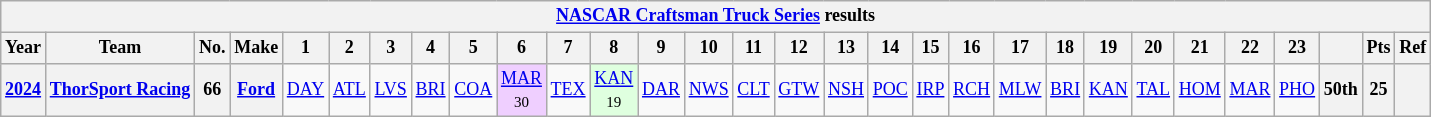<table class="wikitable" style="text-align:center; font-size:75%">
<tr>
<th colspan=30><a href='#'>NASCAR Craftsman Truck Series</a> results</th>
</tr>
<tr>
<th>Year</th>
<th>Team</th>
<th>No.</th>
<th>Make</th>
<th>1</th>
<th>2</th>
<th>3</th>
<th>4</th>
<th>5</th>
<th>6</th>
<th>7</th>
<th>8</th>
<th>9</th>
<th>10</th>
<th>11</th>
<th>12</th>
<th>13</th>
<th>14</th>
<th>15</th>
<th>16</th>
<th>17</th>
<th>18</th>
<th>19</th>
<th>20</th>
<th>21</th>
<th>22</th>
<th>23</th>
<th></th>
<th>Pts</th>
<th>Ref</th>
</tr>
<tr>
<th><a href='#'>2024</a></th>
<th><a href='#'>ThorSport Racing</a></th>
<th>66</th>
<th><a href='#'>Ford</a></th>
<td><a href='#'>DAY</a></td>
<td><a href='#'>ATL</a></td>
<td><a href='#'>LVS</a></td>
<td><a href='#'>BRI</a></td>
<td><a href='#'>COA</a></td>
<td style="background:#EFCFFF;"><a href='#'>MAR</a><br><small>30</small></td>
<td><a href='#'>TEX</a></td>
<td style="background:#DFFFDF;"><a href='#'>KAN</a><br><small>19</small></td>
<td><a href='#'>DAR</a></td>
<td><a href='#'>NWS</a></td>
<td><a href='#'>CLT</a></td>
<td><a href='#'>GTW</a></td>
<td><a href='#'>NSH</a></td>
<td><a href='#'>POC</a></td>
<td><a href='#'>IRP</a></td>
<td><a href='#'>RCH</a></td>
<td><a href='#'>MLW</a></td>
<td><a href='#'>BRI</a></td>
<td><a href='#'>KAN</a></td>
<td><a href='#'>TAL</a></td>
<td><a href='#'>HOM</a></td>
<td><a href='#'>MAR</a></td>
<td><a href='#'>PHO</a></td>
<th>50th</th>
<th>25</th>
<th></th>
</tr>
</table>
